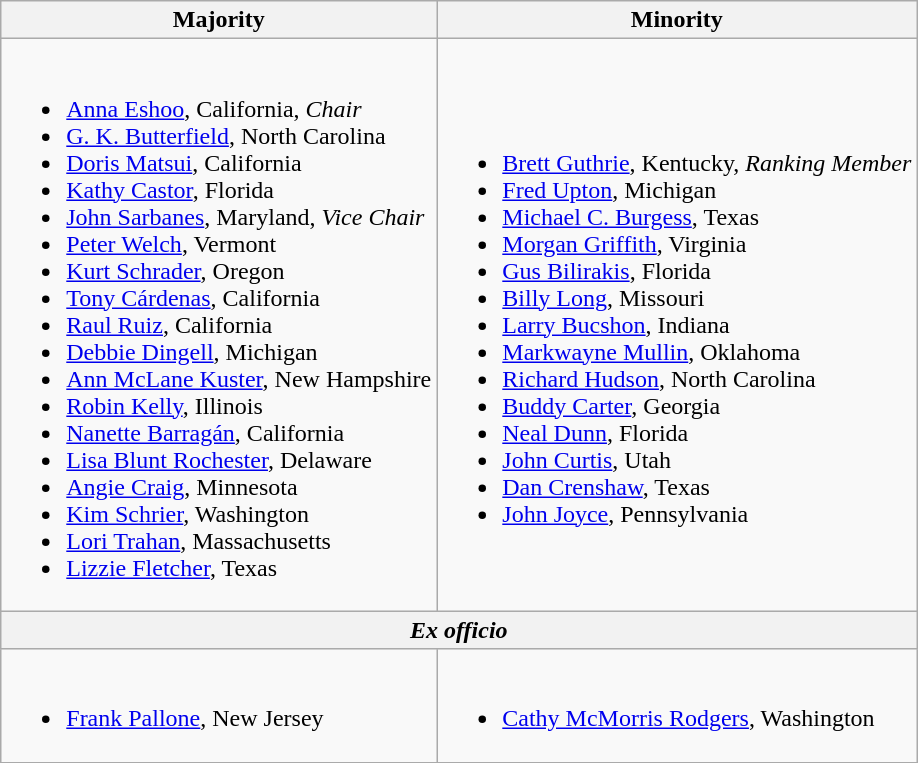<table class=wikitable>
<tr>
<th>Majority</th>
<th>Minority</th>
</tr>
<tr>
<td><br><ul><li><a href='#'>Anna Eshoo</a>, California, <em>Chair</em></li><li><a href='#'>G. K. Butterfield</a>, North Carolina</li><li><a href='#'>Doris Matsui</a>, California</li><li><a href='#'>Kathy Castor</a>, Florida</li><li><a href='#'>John Sarbanes</a>, Maryland, <em>Vice Chair</em></li><li><a href='#'>Peter Welch</a>, Vermont</li><li><a href='#'>Kurt Schrader</a>, Oregon</li><li><a href='#'>Tony Cárdenas</a>, California</li><li><a href='#'>Raul Ruiz</a>, California</li><li><a href='#'>Debbie Dingell</a>, Michigan</li><li><a href='#'>Ann McLane Kuster</a>, New Hampshire</li><li><a href='#'>Robin Kelly</a>, Illinois</li><li><a href='#'>Nanette Barragán</a>, California</li><li><a href='#'>Lisa Blunt Rochester</a>, Delaware</li><li><a href='#'>Angie Craig</a>, Minnesota</li><li><a href='#'>Kim Schrier</a>, Washington</li><li><a href='#'>Lori Trahan</a>, Massachusetts</li><li><a href='#'>Lizzie Fletcher</a>, Texas</li></ul></td>
<td><br><ul><li><a href='#'>Brett Guthrie</a>, Kentucky, <em>Ranking Member</em></li><li><a href='#'>Fred Upton</a>, Michigan</li><li><a href='#'>Michael C. Burgess</a>, Texas</li><li><a href='#'>Morgan Griffith</a>, Virginia</li><li><a href='#'>Gus Bilirakis</a>, Florida</li><li><a href='#'>Billy Long</a>, Missouri</li><li><a href='#'>Larry Bucshon</a>, Indiana</li><li><a href='#'>Markwayne Mullin</a>, Oklahoma</li><li><a href='#'>Richard Hudson</a>, North Carolina</li><li><a href='#'>Buddy Carter</a>, Georgia</li><li><a href='#'>Neal Dunn</a>, Florida</li><li><a href='#'>John Curtis</a>, Utah</li><li><a href='#'>Dan Crenshaw</a>, Texas</li><li><a href='#'>John Joyce</a>, Pennsylvania</li></ul></td>
</tr>
<tr>
<th colspan=2><em>Ex officio</em></th>
</tr>
<tr>
<td><br><ul><li><a href='#'>Frank Pallone</a>, New Jersey</li></ul></td>
<td><br><ul><li><a href='#'>Cathy McMorris Rodgers</a>, Washington</li></ul></td>
</tr>
</table>
